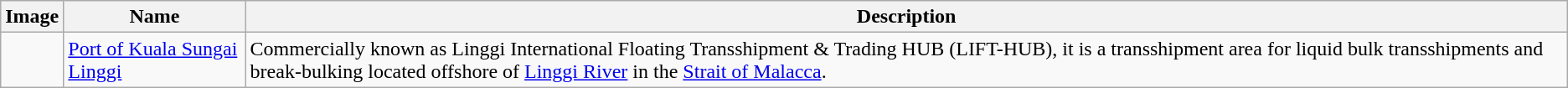<table class="wikitable">
<tr>
<th>Image</th>
<th>Name</th>
<th>Description</th>
</tr>
<tr>
<td></td>
<td><a href='#'>Port of Kuala Sungai Linggi</a></td>
<td>Commercially known as Linggi International Floating Transshipment & Trading HUB (LIFT-HUB), it is a transshipment area for liquid bulk transshipments and break-bulking located offshore of <a href='#'>Linggi River</a> in the <a href='#'>Strait of Malacca</a>.</td>
</tr>
</table>
